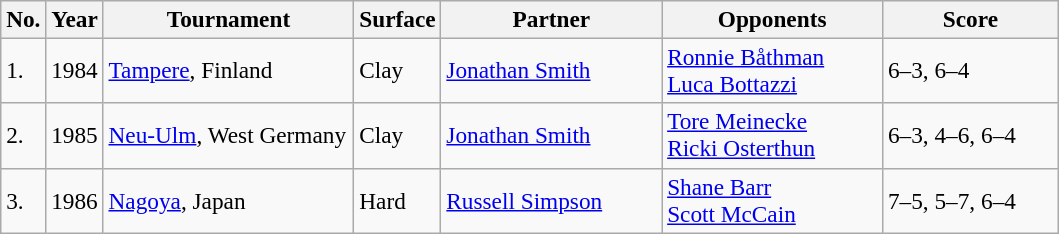<table class="sortable wikitable" style=font-size:97%>
<tr>
<th>No.</th>
<th>Year</th>
<th style="width:160px">Tournament</th>
<th style="width:50px">Surface</th>
<th style="width:140px">Partner</th>
<th style="width:140px">Opponents</th>
<th style="width:110px" class="unsortable">Score</th>
</tr>
<tr>
<td>1.</td>
<td>1984</td>
<td><a href='#'>Tampere</a>, Finland</td>
<td>Clay</td>
<td> <a href='#'>Jonathan Smith</a></td>
<td> <a href='#'>Ronnie Båthman</a><br> <a href='#'>Luca Bottazzi</a></td>
<td>6–3, 6–4</td>
</tr>
<tr>
<td>2.</td>
<td>1985</td>
<td><a href='#'>Neu-Ulm</a>, West Germany</td>
<td>Clay</td>
<td> <a href='#'>Jonathan Smith</a></td>
<td> <a href='#'>Tore Meinecke</a><br> <a href='#'>Ricki Osterthun</a></td>
<td>6–3, 4–6, 6–4</td>
</tr>
<tr>
<td>3.</td>
<td>1986</td>
<td><a href='#'>Nagoya</a>, Japan</td>
<td>Hard</td>
<td> <a href='#'>Russell Simpson</a></td>
<td> <a href='#'>Shane Barr</a><br> <a href='#'>Scott McCain</a></td>
<td>7–5, 5–7, 6–4</td>
</tr>
</table>
